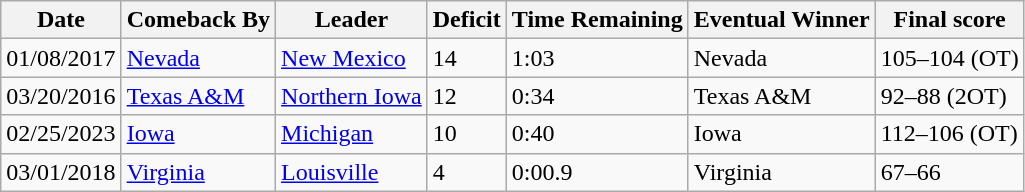<table class="wikitable sortable">
<tr>
<th>Date</th>
<th>Comeback By</th>
<th>Leader</th>
<th>Deficit</th>
<th>Time Remaining</th>
<th>Eventual Winner</th>
<th>Final score</th>
</tr>
<tr>
<td>01/08/2017</td>
<td><a href='#'>Nevada</a></td>
<td><a href='#'>New Mexico</a></td>
<td>14</td>
<td>1:03</td>
<td>Nevada</td>
<td>105–104 (OT) </td>
</tr>
<tr>
<td>03/20/2016</td>
<td><a href='#'>Texas A&M</a></td>
<td><a href='#'>Northern Iowa</a></td>
<td>12</td>
<td>0:34</td>
<td>Texas A&M</td>
<td>92–88 (2OT) </td>
</tr>
<tr>
<td>02/25/2023</td>
<td><a href='#'>Iowa</a></td>
<td><a href='#'>Michigan</a></td>
<td>10</td>
<td>0:40</td>
<td>Iowa</td>
<td>112–106 (OT)</td>
</tr>
<tr>
<td>03/01/2018</td>
<td><a href='#'>Virginia</a></td>
<td><a href='#'>Louisville</a></td>
<td>4</td>
<td>0:00.9</td>
<td>Virginia</td>
<td>67–66 </td>
</tr>
</table>
